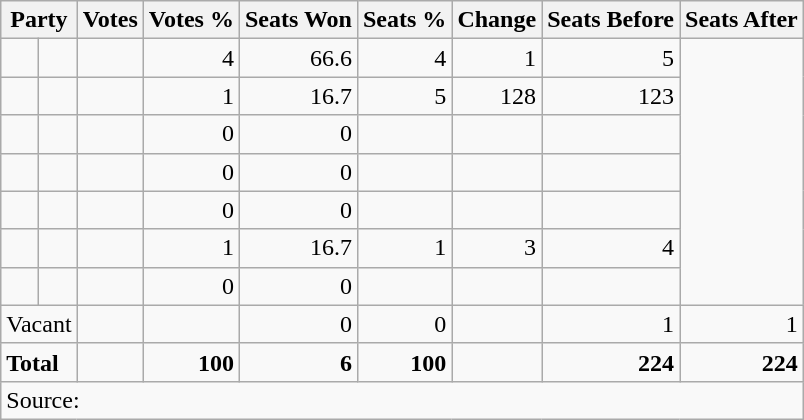<table class=wikitable style=text-align:right>
<tr>
<th colspan=2>Party</th>
<th>Votes</th>
<th>Votes %</th>
<th>Seats Won</th>
<th>Seats %</th>
<th>Change</th>
<th>Seats Before</th>
<th>Seats After</th>
</tr>
<tr>
<td></td>
<td></td>
<td></td>
<td>4</td>
<td>66.6</td>
<td> 4</td>
<td>1</td>
<td>5</td>
</tr>
<tr>
<td></td>
<td></td>
<td></td>
<td>1</td>
<td>16.7</td>
<td> 5</td>
<td>128</td>
<td>123</td>
</tr>
<tr>
<td></td>
<td></td>
<td></td>
<td>0</td>
<td>0</td>
<td></td>
<td></td>
<td></td>
</tr>
<tr>
<td></td>
<td></td>
<td></td>
<td>0</td>
<td>0</td>
<td></td>
<td></td>
<td></td>
</tr>
<tr>
<td></td>
<td></td>
<td></td>
<td>0</td>
<td>0</td>
<td></td>
<td></td>
<td></td>
</tr>
<tr>
<td></td>
<td></td>
<td></td>
<td>1</td>
<td>16.7</td>
<td> 1</td>
<td>3</td>
<td>4</td>
</tr>
<tr>
<td></td>
<td></td>
<td></td>
<td>0</td>
<td>0</td>
<td></td>
<td></td>
<td></td>
</tr>
<tr>
<td colspan="2" style="text-align:left;">Vacant</td>
<td></td>
<td></td>
<td>0</td>
<td>0</td>
<td></td>
<td>1</td>
<td>1</td>
</tr>
<tr>
<td colspan="2" style="text-align:left;"><strong>Total</strong></td>
<td></td>
<td><strong>100</strong></td>
<td><strong>6</strong></td>
<td><strong>100</strong></td>
<td></td>
<td><strong>224</strong></td>
<td><strong>224</strong></td>
</tr>
<tr>
<td style="text-align:left;" colspan="9">Source: </td>
</tr>
</table>
